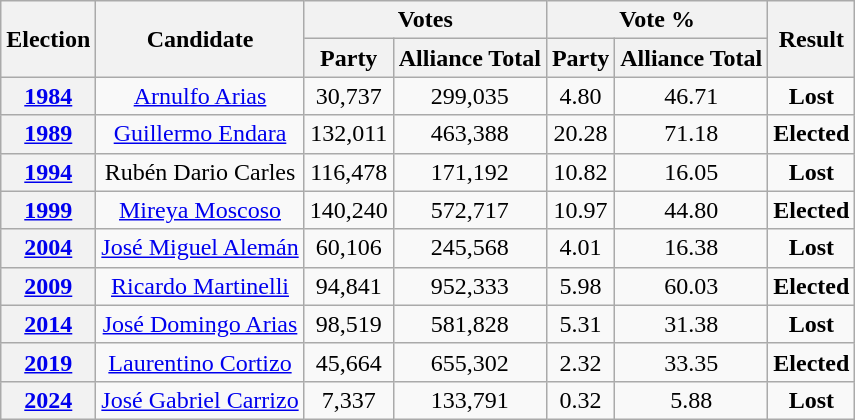<table class="wikitable" style="text-align: center;">
<tr>
<th rowspan="2">Election</th>
<th rowspan="2">Candidate</th>
<th colspan="2">Votes</th>
<th colspan="2">Vote %</th>
<th rowspan="2">Result</th>
</tr>
<tr>
<th>Party</th>
<th>Alliance Total</th>
<th>Party</th>
<th>Alliance Total</th>
</tr>
<tr>
<th><a href='#'>1984</a></th>
<td><a href='#'>Arnulfo Arias</a></td>
<td>30,737</td>
<td>299,035</td>
<td>4.80</td>
<td>46.71</td>
<td> <strong>Lost</strong></td>
</tr>
<tr>
<th><a href='#'>1989</a></th>
<td><a href='#'>Guillermo Endara</a></td>
<td>132,011</td>
<td>463,388</td>
<td>20.28</td>
<td>71.18</td>
<td> <strong>Elected</strong></td>
</tr>
<tr>
<th><a href='#'>1994</a></th>
<td>Rubén Dario Carles</td>
<td>116,478</td>
<td>171,192</td>
<td>10.82</td>
<td>16.05</td>
<td> <strong>Lost</strong></td>
</tr>
<tr>
<th><a href='#'>1999</a></th>
<td><a href='#'>Mireya Moscoso</a></td>
<td>140,240</td>
<td>572,717</td>
<td>10.97</td>
<td>44.80</td>
<td> <strong>Elected</strong></td>
</tr>
<tr>
<th><a href='#'>2004</a></th>
<td><a href='#'>José Miguel Alemán</a></td>
<td>60,106</td>
<td>245,568</td>
<td>4.01</td>
<td>16.38</td>
<td> <strong>Lost</strong></td>
</tr>
<tr>
<th><a href='#'>2009</a></th>
<td><a href='#'>Ricardo Martinelli</a></td>
<td>94,841</td>
<td>952,333</td>
<td>5.98</td>
<td>60.03</td>
<td> <strong>Elected</strong></td>
</tr>
<tr>
<th><a href='#'>2014</a></th>
<td><a href='#'>José Domingo Arias</a></td>
<td>98,519</td>
<td>581,828</td>
<td>5.31</td>
<td>31.38</td>
<td> <strong>Lost</strong></td>
</tr>
<tr>
<th><a href='#'>2019</a></th>
<td><a href='#'>Laurentino Cortizo</a></td>
<td>45,664</td>
<td>655,302</td>
<td>2.32</td>
<td>33.35</td>
<td> <strong>Elected</strong></td>
</tr>
<tr>
<th><a href='#'>2024</a></th>
<td><a href='#'>José Gabriel Carrizo</a></td>
<td>7,337</td>
<td>133,791</td>
<td>0.32</td>
<td>5.88</td>
<td> <strong>Lost</strong></td>
</tr>
</table>
